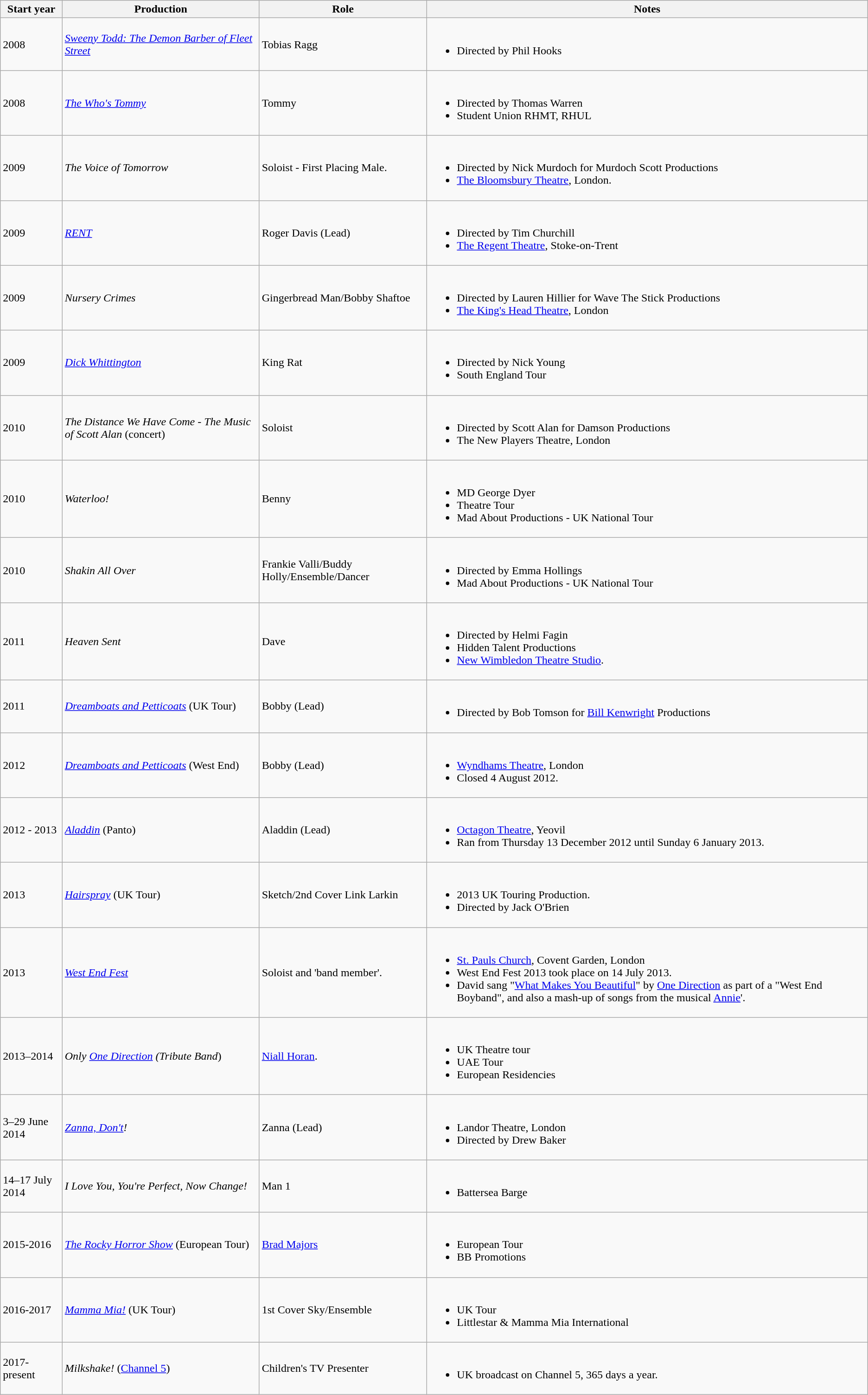<table class="wikitable sortable">
<tr>
<th>Start year</th>
<th>Production</th>
<th>Role</th>
<th class="unsortable">Notes</th>
</tr>
<tr>
<td>2008</td>
<td><em><a href='#'>Sweeny Todd: The Demon Barber of Fleet Street</a></em></td>
<td>Tobias Ragg</td>
<td><br><ul><li>Directed by Phil Hooks</li></ul></td>
</tr>
<tr>
<td>2008</td>
<td><em><a href='#'>The Who's Tommy</a></em></td>
<td>Tommy</td>
<td><br><ul><li>Directed by Thomas Warren</li><li>Student Union RHMT, RHUL</li></ul></td>
</tr>
<tr>
<td>2009</td>
<td><em>The Voice of Tomorrow</em></td>
<td>Soloist - First Placing Male.</td>
<td><br><ul><li>Directed by Nick Murdoch for Murdoch Scott Productions</li><li><a href='#'>The Bloomsbury Theatre</a>, London.</li></ul></td>
</tr>
<tr>
<td>2009</td>
<td><em><a href='#'>RENT</a></em></td>
<td>Roger Davis (Lead)</td>
<td><br><ul><li>Directed by Tim Churchill</li><li><a href='#'>The Regent Theatre</a>, Stoke-on-Trent</li></ul></td>
</tr>
<tr>
<td>2009</td>
<td><em>Nursery Crimes</em></td>
<td>Gingerbread Man/Bobby Shaftoe</td>
<td><br><ul><li>Directed by Lauren Hillier for Wave The Stick Productions</li><li><a href='#'>The King's Head Theatre</a>, London</li></ul></td>
</tr>
<tr>
<td>2009</td>
<td><em><a href='#'>Dick Whittington</a></em></td>
<td>King Rat</td>
<td><br><ul><li>Directed by Nick Young</li><li>South England Tour</li></ul></td>
</tr>
<tr>
<td>2010</td>
<td><em>The Distance We Have Come - The Music of Scott Alan</em> (concert)</td>
<td>Soloist</td>
<td><br><ul><li>Directed by Scott Alan for Damson Productions</li><li>The New Players Theatre, London</li></ul></td>
</tr>
<tr>
<td>2010</td>
<td><em>Waterloo!</em></td>
<td>Benny</td>
<td><br><ul><li>MD George Dyer</li><li>Theatre Tour</li><li>Mad About Productions - UK National Tour</li></ul></td>
</tr>
<tr>
<td>2010</td>
<td><em>Shakin All Over</em></td>
<td>Frankie Valli/Buddy Holly/Ensemble/Dancer</td>
<td><br><ul><li>Directed by Emma Hollings</li><li>Mad About Productions - UK National Tour</li></ul></td>
</tr>
<tr>
<td>2011</td>
<td><em>Heaven Sent</em></td>
<td>Dave</td>
<td><br><ul><li>Directed by Helmi Fagin</li><li>Hidden Talent Productions</li><li><a href='#'>New Wimbledon Theatre Studio</a>.</li></ul></td>
</tr>
<tr>
<td>2011</td>
<td><em><a href='#'>Dreamboats and Petticoats</a></em> (UK Tour)</td>
<td>Bobby (Lead)</td>
<td><br><ul><li>Directed by Bob Tomson for <a href='#'>Bill Kenwright</a> Productions</li></ul></td>
</tr>
<tr>
<td>2012</td>
<td><em><a href='#'>Dreamboats and Petticoats</a></em> (West End)</td>
<td>Bobby (Lead)</td>
<td><br><ul><li><a href='#'>Wyndhams Theatre</a>, London</li><li>Closed 4 August 2012.</li></ul></td>
</tr>
<tr>
<td>2012 - 2013</td>
<td><em><a href='#'>Aladdin</a></em> (Panto)</td>
<td>Aladdin (Lead)</td>
<td><br><ul><li><a href='#'>Octagon Theatre</a>, Yeovil</li><li>Ran from Thursday 13 December 2012 until Sunday 6 January 2013.</li></ul></td>
</tr>
<tr>
<td>2013</td>
<td><em><a href='#'>Hairspray</a></em> (UK Tour)</td>
<td>Sketch/2nd Cover Link Larkin</td>
<td><br><ul><li>2013 UK Touring Production.</li><li>Directed by Jack O'Brien</li></ul></td>
</tr>
<tr>
<td>2013</td>
<td><em><a href='#'>West End Fest</a></em></td>
<td>Soloist and 'band member'.</td>
<td><br><ul><li><a href='#'>St. Pauls Church</a>, Covent Garden, London</li><li>West End Fest 2013 took place on 14 July 2013.</li><li>David sang "<a href='#'>What Makes You Beautiful</a>" by <a href='#'>One Direction</a> as part of a  "West End Boyband", and also a mash-up of songs from the musical <a href='#'>Annie</a>'.</li></ul></td>
</tr>
<tr>
<td>2013–2014</td>
<td><em>Only <a href='#'>One Direction</a> (Tribute Band</em>)</td>
<td><a href='#'>Niall Horan</a>.</td>
<td><br><ul><li>UK Theatre tour</li><li>UAE Tour</li><li>European Residencies</li></ul></td>
</tr>
<tr>
<td>3–29 June 2014</td>
<td><em><a href='#'>Zanna, Don't</a>!</em></td>
<td>Zanna (Lead)</td>
<td><br><ul><li>Landor Theatre, London</li><li>Directed by Drew Baker</li></ul></td>
</tr>
<tr>
<td>14–17 July 2014</td>
<td><em>I Love You, You're Perfect, Now Change!</em></td>
<td>Man 1</td>
<td><br><ul><li>Battersea Barge</li></ul></td>
</tr>
<tr>
<td>2015-2016</td>
<td><em><a href='#'>The Rocky Horror Show</a></em> (European Tour)</td>
<td><a href='#'>Brad Majors</a></td>
<td><br><ul><li>European Tour</li><li>BB Promotions</li></ul></td>
</tr>
<tr>
<td>2016-2017</td>
<td><em><a href='#'>Mamma Mia!</a></em> (UK Tour)</td>
<td>1st Cover Sky/Ensemble</td>
<td><br><ul><li>UK Tour</li><li>Littlestar & Mamma Mia International</li></ul></td>
</tr>
<tr>
<td>2017-present</td>
<td><em>Milkshake!</em> (<a href='#'>Channel 5</a>)</td>
<td>Children's TV Presenter</td>
<td><br><ul><li>UK broadcast on Channel 5, 365 days a year.</li></ul></td>
</tr>
</table>
